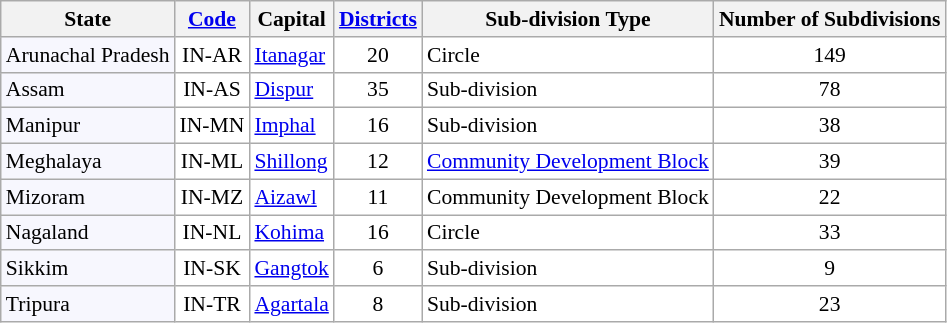<table class="wikitable" style="background:#fff;font-size:0.9em;">
<tr>
<th>State</th>
<th><a href='#'>Code</a></th>
<th>Capital</th>
<th><a href='#'>Districts</a></th>
<th>Sub-division Type</th>
<th>Number of Subdivisions</th>
</tr>
<tr>
<td style="background:#f7f7fe;">Arunachal Pradesh</td>
<td style="text-align:center;">IN-AR</td>
<td><a href='#'>Itanagar</a></td>
<td style="text-align:center;">20</td>
<td>Circle</td>
<td style="text-align:center;">149</td>
</tr>
<tr>
<td style="background:#f7f7fe;">Assam</td>
<td style="text-align:center;">IN-AS</td>
<td><a href='#'>Dispur</a></td>
<td style="text-align:center;">35</td>
<td>Sub-division</td>
<td style="text-align:center;">78</td>
</tr>
<tr>
<td style="background:#f7f7fe;">Manipur</td>
<td style="text-align:center;">IN-MN</td>
<td><a href='#'>Imphal</a></td>
<td style="text-align:center;">16</td>
<td>Sub-division</td>
<td style="text-align:center;">38</td>
</tr>
<tr>
<td style="background:#f7f7fe;">Meghalaya</td>
<td style="text-align:center;">IN-ML</td>
<td><a href='#'>Shillong</a></td>
<td style="text-align:center;">12</td>
<td><a href='#'>Community Development Block</a></td>
<td style="text-align:center;">39</td>
</tr>
<tr>
<td style="background:#f7f7fe;">Mizoram</td>
<td style="text-align:center;">IN-MZ</td>
<td><a href='#'>Aizawl</a></td>
<td style="text-align:center;">11</td>
<td>Community Development Block</td>
<td style="text-align:center;">22</td>
</tr>
<tr>
<td style="background:#f7f7fe;">Nagaland</td>
<td style="text-align:center;">IN-NL</td>
<td><a href='#'>Kohima</a></td>
<td style="text-align:center;">16</td>
<td>Circle</td>
<td style="text-align:center;">33</td>
</tr>
<tr>
<td style="background:#f7f7fe;">Sikkim</td>
<td style="text-align:center;">IN-SK</td>
<td><a href='#'>Gangtok</a></td>
<td style="text-align:center;">6</td>
<td>Sub-division</td>
<td style="text-align:center;">9</td>
</tr>
<tr>
<td style="background:#f7f7fe;">Tripura</td>
<td style="text-align:center;">IN-TR</td>
<td><a href='#'>Agartala</a></td>
<td style="text-align:center;">8</td>
<td>Sub-division</td>
<td style="text-align:center;">23</td>
</tr>
</table>
